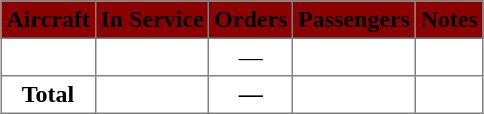<table class="toccolours" border="1" cellpadding="3" style="margin:1em auto; border-collapse:collapse">
<tr bgcolor=darkred>
<th>Aircraft</th>
<th>In Service</th>
<th>Orders</th>
<th>Passengers</th>
<th>Notes</th>
</tr>
<tr>
<td></td>
<td align="center"></td>
<td align="center">—</td>
<td align="center"></td>
<td></td>
</tr>
<tr>
<td align="center"><strong>Total</strong></td>
<th></th>
<th>—</th>
<td></td>
<td></td>
</tr>
</table>
